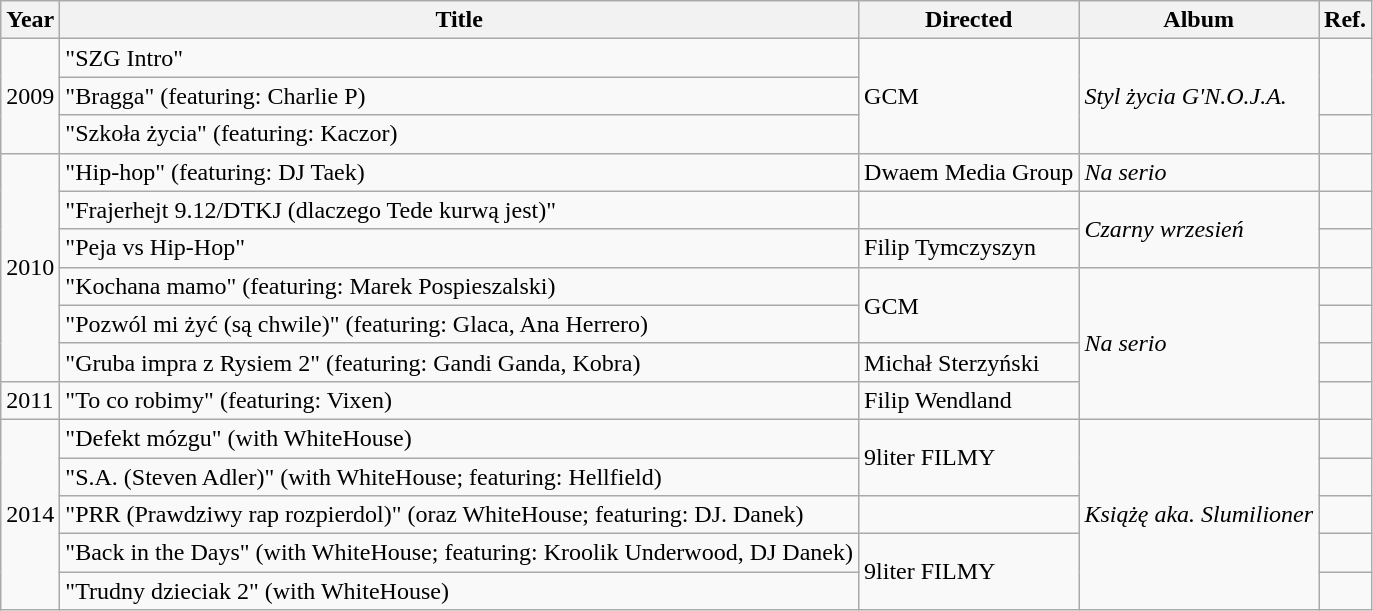<table class="wikitable">
<tr>
<th>Year</th>
<th>Title</th>
<th>Directed</th>
<th>Album</th>
<th>Ref.</th>
</tr>
<tr>
<td rowspan="3">2009</td>
<td>"SZG Intro"</td>
<td rowspan="3">GCM</td>
<td rowspan=3><em>Styl życia G'N.O.J.A.</em></td>
<td rowspan=2></td>
</tr>
<tr>
<td>"Bragga" (featuring: Charlie P)</td>
</tr>
<tr>
<td>"Szkoła życia" (featuring: Kaczor)</td>
<td></td>
</tr>
<tr>
<td rowspan="6">2010</td>
<td>"Hip-hop" (featuring: DJ Taek)</td>
<td>Dwaem Media Group</td>
<td><em>Na serio</em></td>
<td></td>
</tr>
<tr>
<td>"Frajerhejt 9.12/DTKJ (dlaczego Tede kurwą jest)"</td>
<td></td>
<td rowspan=2><em>Czarny wrzesień</em></td>
<td></td>
</tr>
<tr>
<td>"Peja vs Hip-Hop"</td>
<td>Filip Tymczyszyn</td>
<td></td>
</tr>
<tr>
<td>"Kochana mamo" (featuring: Marek Pospieszalski)</td>
<td rowspan=2>GCM</td>
<td rowspan=4><em>Na serio</em></td>
<td></td>
</tr>
<tr>
<td>"Pozwól mi żyć (są chwile)" (featuring: Glaca, Ana Herrero)</td>
<td></td>
</tr>
<tr>
<td>"Gruba impra z Rysiem 2" (featuring: Gandi Ganda, Kobra)</td>
<td>Michał Sterzyński</td>
<td></td>
</tr>
<tr>
<td>2011</td>
<td>"To co robimy" (featuring: Vixen)</td>
<td>Filip Wendland</td>
<td></td>
</tr>
<tr>
<td rowspan=5>2014</td>
<td>"Defekt mózgu" (with WhiteHouse)</td>
<td rowspan=2>9liter FILMY</td>
<td rowspan=5><em>Książę aka. Slumilioner</em></td>
<td></td>
</tr>
<tr>
<td>"S.A. (Steven Adler)" (with WhiteHouse; featuring: Hellfield)</td>
<td></td>
</tr>
<tr>
<td>"PRR (Prawdziwy rap rozpierdol)" (oraz WhiteHouse; featuring: DJ. Danek)</td>
<td></td>
<td></td>
</tr>
<tr>
<td>"Back in the Days" (with WhiteHouse; featuring: Kroolik Underwood, DJ Danek)</td>
<td rowspan=2>9liter FILMY</td>
<td></td>
</tr>
<tr>
<td>"Trudny dzieciak 2" (with WhiteHouse)</td>
<td></td>
</tr>
</table>
